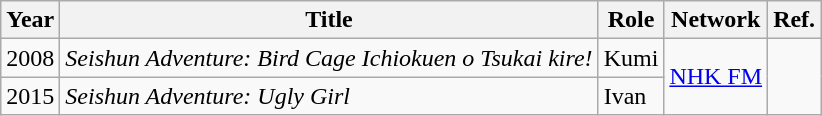<table class="wikitable">
<tr>
<th>Year</th>
<th>Title</th>
<th>Role</th>
<th>Network</th>
<th>Ref.</th>
</tr>
<tr>
<td>2008</td>
<td><em>Seishun Adventure: Bird Cage Ichiokuen o Tsukai kire!</em></td>
<td>Kumi</td>
<td rowspan="2"><a href='#'>NHK FM</a></td>
<td rowspan="2"></td>
</tr>
<tr>
<td>2015</td>
<td><em>Seishun Adventure: Ugly Girl</em></td>
<td>Ivan</td>
</tr>
</table>
